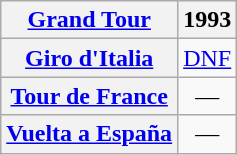<table class="wikitable plainrowheaders">
<tr>
<th scope="col"><a href='#'>Grand Tour</a></th>
<th scope="col">1993</th>
</tr>
<tr style="text-align:center;">
<th scope="row"> <a href='#'>Giro d'Italia</a></th>
<td style="text-align:center;"><a href='#'>DNF</a></td>
</tr>
<tr style="text-align:center;">
<th scope="row"> <a href='#'>Tour de France</a></th>
<td>—</td>
</tr>
<tr style="text-align:center;">
<th scope="row"> <a href='#'>Vuelta a España</a></th>
<td>—</td>
</tr>
</table>
